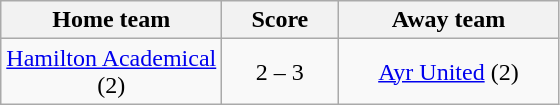<table class="wikitable" style="text-align: center">
<tr>
<th width=140>Home team</th>
<th width=70>Score</th>
<th width=140>Away team</th>
</tr>
<tr>
<td><a href='#'>Hamilton Academical</a> (2)</td>
<td>2 – 3</td>
<td><a href='#'>Ayr United</a> (2)</td>
</tr>
</table>
